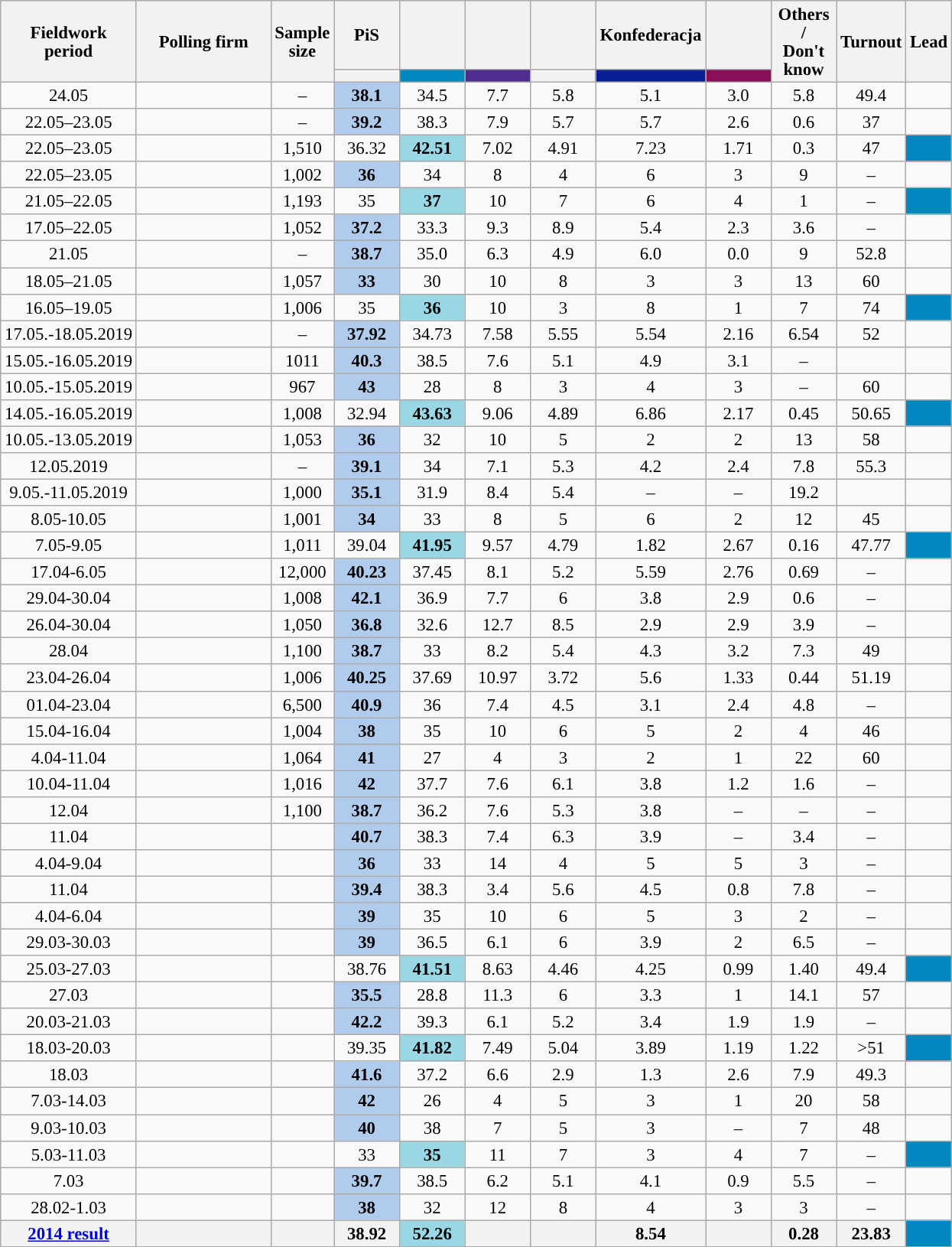<table class="wikitable sortable collapsible" style="text-align:center; font-size:95%; line-height:16px;">
<tr style="height:42px;">
<th rowspan="2" data-sort-type="date" style="width:90px;">Fieldwork<br>period</th>
<th rowspan="2" style="width:110px;">Polling firm</th>
<th rowspan="2" style="width:20px;">Sample size</th>
<th style="width:50px;" class="unsortable">PiS</th>
<th style="width:50px;" class="unsortable"></th>
<th style="width:50px;" class="unsortable"></th>
<th style="width:50px;" class="unsortable"></th>
<th style="width:50px;" class="unsortable">Konfederacja</th>
<th style="width:50px;" class="unsortable"></th>
<th style="width:50px;" rowspan="2" data-sort-type="number">Others /<br>Don't know</th>
<th style="width:50px;" rowspan="2" data-sort-type="number">Turnout</th>
<th style="width:30px;" rowspan="2" data-sort-type="number">Lead</th>
</tr>
<tr>
<th data-sort-type="number" style="height:1px; color:inherit;background:"></th>
<th data-sort-type="number" style="height:1px; color:inherit;background:#0087BD ;"></th>
<th data-sort-type="number" style="height:1px; color:inherit;background:#4f2d8f;"></th>
<th data-sort-type="number" style="height:1px; color:inherit;background:"></th>
<th data-sort-type="number" style="height:1px; color:inherit;background:#091F92;"></th>
<th data-sort-type="number" style="height:1px; color:inherit;background:#870f57;"></th>
</tr>
<tr>
<td>24.05</td>
<td></td>
<td>–</td>
<td style="background: #B0CBEC;"><strong>38.1</strong></td>
<td>34.5</td>
<td>7.7</td>
<td>5.8</td>
<td>5.1</td>
<td>3.0</td>
<td>5.8</td>
<td>49.4</td>
<td style="background-color: "></td>
</tr>
<tr>
<td>22.05–23.05</td>
<td></td>
<td>–</td>
<td style="background: #B0CBEC;"><strong>39.2</strong></td>
<td>38.3</td>
<td>7.9</td>
<td>5.7</td>
<td>5.7</td>
<td>2.6</td>
<td>0.6</td>
<td>37</td>
<td style="background-color: "></td>
</tr>
<tr>
<td>22.05–23.05</td>
<td></td>
<td>1,510</td>
<td>36.32</td>
<td style="background: #99D7E4;"><strong>42.51</strong></td>
<td>7.02</td>
<td>4.91</td>
<td>7.23</td>
<td>1.71</td>
<td>0.3</td>
<td>47</td>
<td style="background: #0087bd;"></td>
</tr>
<tr>
<td>22.05–23.05</td>
<td></td>
<td>1,002</td>
<td style="background: #B0CBEC;"><strong>36</strong></td>
<td>34</td>
<td>8</td>
<td>4</td>
<td>6</td>
<td>3</td>
<td>9</td>
<td>–</td>
<td style="background-color: "></td>
</tr>
<tr>
<td>21.05–22.05</td>
<td></td>
<td>1,193</td>
<td>35</td>
<td style="background: #99D7E4;"><strong>37</strong></td>
<td>10</td>
<td>7</td>
<td>6</td>
<td>4</td>
<td>1</td>
<td>–</td>
<td style="background: #0087bd;"></td>
</tr>
<tr>
<td>17.05–22.05</td>
<td></td>
<td>1,052</td>
<td style="background: #B0CBEC;"><strong>37.2</strong></td>
<td>33.3</td>
<td>9.3</td>
<td>8.9</td>
<td>5.4</td>
<td>2.3</td>
<td>3.6</td>
<td>–</td>
<td style="background-color: "></td>
</tr>
<tr>
<td>21.05</td>
<td></td>
<td>–</td>
<td style="background: #B0CBEC;"><strong>38.7</strong></td>
<td>35.0</td>
<td>6.3</td>
<td>4.9</td>
<td>6.0</td>
<td>0.0</td>
<td>9</td>
<td>52.8</td>
<td style="background-color: "></td>
</tr>
<tr>
<td>18.05–21.05</td>
<td></td>
<td>1,057</td>
<td style="background: #B0CBEC;"><strong>33</strong></td>
<td>30</td>
<td>10</td>
<td>8</td>
<td>3</td>
<td>3</td>
<td>13</td>
<td>60</td>
<td style="background-color: "></td>
</tr>
<tr>
<td>16.05–19.05</td>
<td></td>
<td>1,006</td>
<td>35</td>
<td style="background: #99D7E4;"><strong>36</strong></td>
<td>10</td>
<td>3</td>
<td>8</td>
<td>1</td>
<td>7</td>
<td>74</td>
<td style="background: #0087bd;"></td>
</tr>
<tr>
<td>17.05.-18.05.2019</td>
<td></td>
<td>–</td>
<td style="background: #B0CBEC;"><strong>37.92</strong></td>
<td>34.73</td>
<td>7.58</td>
<td>5.55</td>
<td>5.54</td>
<td>2.16</td>
<td>6.54</td>
<td>52</td>
<td style="background-color: "></td>
</tr>
<tr>
<td>15.05.-16.05.2019</td>
<td></td>
<td>1011</td>
<td style="background: #B0CBEC;"><strong>40.3</strong></td>
<td>38.5</td>
<td>7.6</td>
<td>5.1</td>
<td>4.9</td>
<td>3.1</td>
<td>–</td>
<td></td>
<td style="background-color: "></td>
</tr>
<tr>
<td>10.05.-15.05.2019</td>
<td></td>
<td>967</td>
<td style="background: #B0CBEC;"><strong>43</strong></td>
<td>28</td>
<td>8</td>
<td>3</td>
<td>4</td>
<td>3</td>
<td>–</td>
<td>60</td>
<td style="background-color: "></td>
</tr>
<tr>
<td>14.05.-16.05.2019</td>
<td></td>
<td>1,008</td>
<td>32.94</td>
<td style="background: #99D7E4;"><strong>43.63</strong></td>
<td>9.06</td>
<td>4.89</td>
<td>6.86</td>
<td>2.17</td>
<td>0.45</td>
<td>50.65</td>
<td style="background: #0087bd;"></td>
</tr>
<tr>
<td>10.05.-13.05.2019</td>
<td></td>
<td>1,053</td>
<td style="background: #B0CBEC;"><strong>36</strong></td>
<td>32</td>
<td>10</td>
<td>5</td>
<td>2</td>
<td>2</td>
<td>13</td>
<td>58</td>
<td style="background-color: "></td>
</tr>
<tr>
<td>12.05.2019</td>
<td></td>
<td>–</td>
<td style="background: #B0CBEC;"><strong>39.1</strong></td>
<td>34</td>
<td>7.1</td>
<td>5.3</td>
<td>4.2</td>
<td>2.4</td>
<td>7.8</td>
<td>55.3</td>
<td style="background-color: "></td>
</tr>
<tr>
<td>9.05.-11.05.2019</td>
<td></td>
<td>1,000</td>
<td style="background: #B0CBEC;"><strong>35.1</strong></td>
<td>31.9</td>
<td>8.4</td>
<td>5.4</td>
<td>–</td>
<td>–</td>
<td>19.2</td>
<td></td>
<td style="background-color: "></td>
</tr>
<tr>
<td>8.05-10.05</td>
<td></td>
<td>1,001</td>
<td style="background: #B0CBEC;"><strong>34</strong></td>
<td>33</td>
<td>8</td>
<td>5</td>
<td>6</td>
<td>2</td>
<td>12</td>
<td>45</td>
<td style="background-color: "></td>
</tr>
<tr>
<td>7.05-9.05</td>
<td> </td>
<td>1,011</td>
<td>39.04</td>
<td style="background: #99D7E4;"><strong>41.95</strong></td>
<td>9.57</td>
<td>4.79</td>
<td>1.82</td>
<td>2.67</td>
<td>0.16</td>
<td>47.77</td>
<td style="background-color: #0087bd;"></td>
</tr>
<tr>
<td>17.04-6.05</td>
<td></td>
<td>12,000</td>
<td style="background: #B0CBEC;"><strong>40.23</strong></td>
<td>37.45</td>
<td>8.1</td>
<td>5.2</td>
<td>5.59</td>
<td>2.76</td>
<td>0.69</td>
<td>–</td>
<td style="background-color: "></td>
</tr>
<tr>
<td>29.04-30.04</td>
<td> </td>
<td>1,008</td>
<td style="background: #B0CBEC;"><strong>42.1</strong></td>
<td>36.9</td>
<td>7.7</td>
<td>6</td>
<td>3.8</td>
<td>2.9</td>
<td>0.6</td>
<td>–</td>
<td style="background-color: "></td>
</tr>
<tr>
<td>26.04-30.04</td>
<td></td>
<td>1,050</td>
<td style="background: #B0CBEC;"><strong>36.8</strong></td>
<td>32.6</td>
<td>12.7</td>
<td>8.5</td>
<td>2.9</td>
<td>2.9</td>
<td>3.9</td>
<td>–</td>
<td style="background-color: "></td>
</tr>
<tr>
<td>28.04</td>
<td></td>
<td>1,100</td>
<td style="background: #B0CBEC;"><strong>38.7</strong></td>
<td>33</td>
<td>8.2</td>
<td>5.4</td>
<td>4.3</td>
<td>3.2</td>
<td>7.3</td>
<td>49</td>
<td style="background-color: "></td>
</tr>
<tr>
<td>23.04-26.04</td>
<td> </td>
<td>1,006</td>
<td style="background: #B0CBEC;"><strong>40.25</strong></td>
<td>37.69</td>
<td>10.97</td>
<td>3.72</td>
<td>5.6</td>
<td>1.33</td>
<td>0.44</td>
<td>51.19</td>
<td style="background-color: "></td>
</tr>
<tr>
<td>01.04-23.04</td>
<td></td>
<td>6,500</td>
<td style="background: #B0CBEC;"><strong>40.9</strong></td>
<td>36</td>
<td>7.4</td>
<td>4.5</td>
<td>3.1</td>
<td>2.4</td>
<td>4.8</td>
<td>–</td>
<td style="background-color: "></td>
</tr>
<tr>
<td>15.04-16.04</td>
<td></td>
<td>1,004</td>
<td style="background: #B0CBEC;"><strong>38</strong></td>
<td>35</td>
<td>10</td>
<td>6</td>
<td>5</td>
<td>2</td>
<td>4</td>
<td>46</td>
<td style="background-color: "></td>
</tr>
<tr>
<td>4.04-11.04</td>
<td></td>
<td>1,064</td>
<td style="background: #B0CBEC;"><strong>41</strong></td>
<td>27</td>
<td>4</td>
<td>3</td>
<td>2</td>
<td>1</td>
<td>22</td>
<td>60</td>
<td style="background-color: "></td>
</tr>
<tr>
<td>10.04-11.04</td>
<td></td>
<td>1,016</td>
<td style="background: #B0CBEC;"><strong>42</strong></td>
<td>37.7</td>
<td>7.6</td>
<td>6.1</td>
<td>3.8</td>
<td>1.2</td>
<td>1.6</td>
<td>–</td>
<td style="background-color: "></td>
</tr>
<tr>
<td>12.04</td>
<td></td>
<td>1,100</td>
<td style="background: #B0CBEC;"><strong>38.7</strong></td>
<td>36.2</td>
<td>7.6</td>
<td>5.3</td>
<td>3.8</td>
<td>–</td>
<td>–</td>
<td>–</td>
<td style="background-color: "></td>
</tr>
<tr>
<td>11.04</td>
<td></td>
<td></td>
<td style="background: #B0CBEC;"><strong>40.7</strong></td>
<td>38.3</td>
<td>7.4</td>
<td>6.3</td>
<td>3.9</td>
<td>–</td>
<td>3.4</td>
<td>–</td>
<td style="background-color: "></td>
</tr>
<tr>
<td>4.04-9.04</td>
<td></td>
<td></td>
<td style="background: #B0CBEC;"><strong>36</strong></td>
<td>33</td>
<td>14</td>
<td>4</td>
<td>5</td>
<td>5</td>
<td>3</td>
<td>–</td>
<td style="background-color: "></td>
</tr>
<tr>
<td>11.04</td>
<td></td>
<td></td>
<td style="background: #B0CBEC;"><strong>39.4</strong></td>
<td>38.3</td>
<td>3.4</td>
<td>5.6</td>
<td>4.5</td>
<td>0.8</td>
<td>7.8</td>
<td>–</td>
<td style="background-color: "></td>
</tr>
<tr>
<td data-sort-table="2019-04-06">4.04-6.04</td>
<td></td>
<td></td>
<td style="background: #B0CBEC;"><strong>39</strong></td>
<td>35</td>
<td>10</td>
<td>6</td>
<td>5</td>
<td>3</td>
<td>2</td>
<td>–</td>
<td style="background-color: "></td>
</tr>
<tr>
<td data-sort-table="2019-03-30">29.03-30.03</td>
<td></td>
<td></td>
<td style="background: #B0CBEC;"><strong>39</strong></td>
<td>36.5</td>
<td>6.1</td>
<td>6</td>
<td>3.9</td>
<td>2</td>
<td>6.5</td>
<td>–</td>
<td style="background-color: "></td>
</tr>
<tr>
<td data-sort-table="2019-03-27">25.03-27.03</td>
<td> </td>
<td></td>
<td>38.76</td>
<td style="background: #99D7E4;"><strong>41.51</strong></td>
<td>8.63</td>
<td>4.46</td>
<td>4.25</td>
<td>0.99</td>
<td>1.40</td>
<td>49.4</td>
<td style="background-color: #0087bd;"></td>
</tr>
<tr>
<td data-sort-table="2019-03-27">27.03</td>
<td></td>
<td></td>
<td style="background: #B0CBEC;"><strong>35.5</strong></td>
<td>28.8</td>
<td>11.3</td>
<td>6</td>
<td>3.3</td>
<td>1</td>
<td>14.1</td>
<td>57</td>
<td style="background-color: "></td>
</tr>
<tr>
<td data-sort-table="2019-03-21">20.03-21.03</td>
<td></td>
<td></td>
<td style="background: #B0CBEC;"><strong>42.2</strong></td>
<td>39.3</td>
<td>6.1</td>
<td>5.2</td>
<td>3.4</td>
<td>1.9</td>
<td>1.9</td>
<td>–</td>
<td style="background-color: "></td>
</tr>
<tr>
<td data-sort-table="2019-03-20">18.03-20.03</td>
<td></td>
<td></td>
<td>39.35</td>
<td style="background: #99D7E4;"><strong>41.82</strong></td>
<td>7.49</td>
<td>5.04</td>
<td>3.89</td>
<td>1.19</td>
<td>1.22</td>
<td>>51</td>
<td style="background-color: #0087bd;"></td>
</tr>
<tr>
<td data-sort-table="2019-03-18">18.03</td>
<td></td>
<td></td>
<td style="background: #B0CBEC;"><strong>41.6</strong></td>
<td>37.2</td>
<td>6.6</td>
<td>2.9</td>
<td>1.3</td>
<td>2.6</td>
<td>7.9</td>
<td>49.3</td>
<td style="background-color: "></td>
</tr>
<tr>
<td data-sort-table="2019-03-14">7.03-14.03</td>
<td></td>
<td></td>
<td style="background: #B0CBEC;"><strong>42</strong></td>
<td>26</td>
<td>4</td>
<td>5</td>
<td>3</td>
<td>1</td>
<td>20</td>
<td>58</td>
<td style="background-color: "></td>
</tr>
<tr>
<td data-sort-table="2019-03-10">9.03-10.03</td>
<td></td>
<td></td>
<td style="background: #B0CBEC;"><strong>40</strong></td>
<td>38</td>
<td>7</td>
<td>5</td>
<td>3</td>
<td>–</td>
<td>7</td>
<td>48</td>
<td style="background-color: "></td>
</tr>
<tr>
<td data-sort-table="2019-03-11">5.03-11.03</td>
<td></td>
<td></td>
<td>33</td>
<td style="background: #99D7E4;"><strong>35</strong></td>
<td>11</td>
<td>7</td>
<td>3</td>
<td>4</td>
<td>7</td>
<td>–</td>
<td style="background-color: #0087bd;"></td>
</tr>
<tr>
<td data-sort-table="2019-03-07">7.03</td>
<td></td>
<td></td>
<td style="background: #B0CBEC;"><strong>39.7</strong></td>
<td>38.5</td>
<td>6.2</td>
<td>5.1</td>
<td>4.1</td>
<td>0.9</td>
<td>5.5</td>
<td>–</td>
<td style="background-color: "></td>
</tr>
<tr>
<td data-sort-table="2019-03-01">28.02-1.03</td>
<td></td>
<td></td>
<td style="background: #B0CBEC;"><strong>38</strong></td>
<td>32</td>
<td>12</td>
<td>8</td>
<td>4</td>
<td>3</td>
<td>3</td>
<td>–</td>
<td style="background-color: "></td>
</tr>
<tr>
<th data-sort-table="2019-03-01"><a href='#'>2014 result</a></th>
<th></th>
<th></th>
<th>38.92</th>
<th style="background: #99D7E4;">52.26</th>
<th></th>
<th></th>
<th>8.54 </th>
<th></th>
<th>0.28</th>
<th>23.83</th>
<th style="background-color: #0087bd;"></th>
</tr>
</table>
